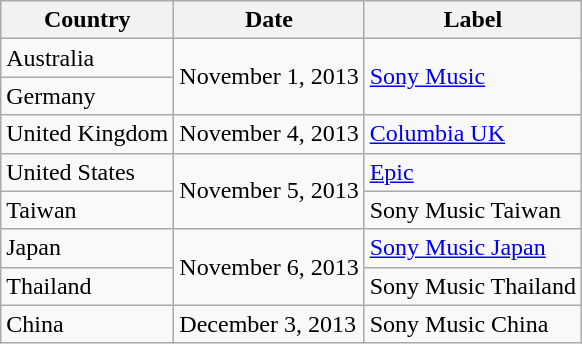<table class="wikitable plainrowheaders">
<tr>
<th scope="col">Country</th>
<th scope="col">Date</th>
<th scope="col">Label</th>
</tr>
<tr>
<td>Australia</td>
<td rowspan="2">November 1, 2013</td>
<td rowspan="2"><a href='#'>Sony Music</a></td>
</tr>
<tr>
<td>Germany</td>
</tr>
<tr>
<td>United Kingdom</td>
<td>November 4, 2013</td>
<td><a href='#'>Columbia UK</a></td>
</tr>
<tr>
<td>United States</td>
<td rowspan="2">November 5, 2013</td>
<td><a href='#'>Epic</a></td>
</tr>
<tr>
<td>Taiwan</td>
<td>Sony Music Taiwan</td>
</tr>
<tr>
<td>Japan</td>
<td rowspan="2">November 6, 2013</td>
<td><a href='#'>Sony Music Japan</a></td>
</tr>
<tr>
<td>Thailand</td>
<td>Sony Music Thailand</td>
</tr>
<tr>
<td>China</td>
<td>December 3, 2013</td>
<td>Sony Music China</td>
</tr>
</table>
